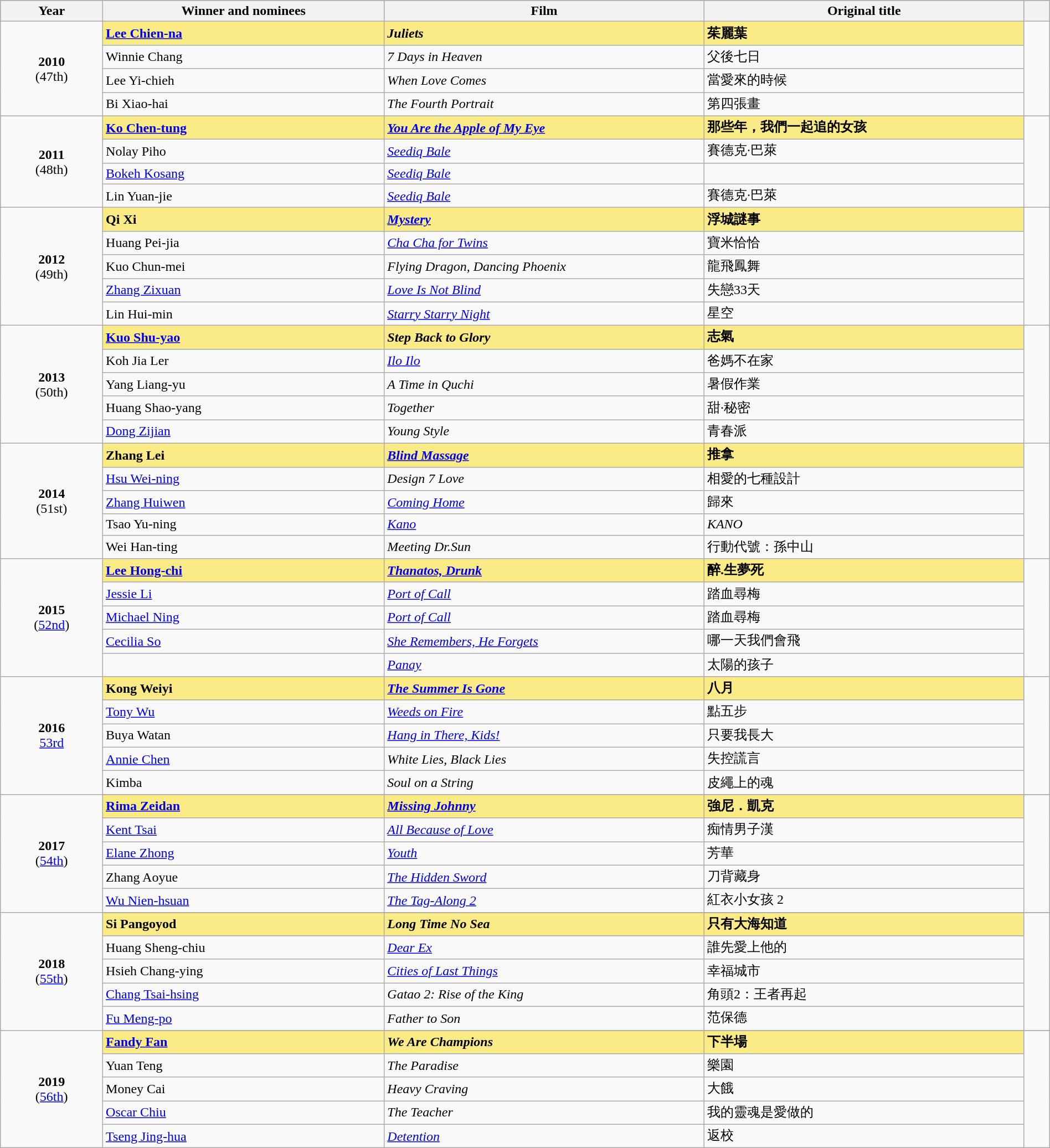<table class="wikitable" style="width:100%;" cellpadding="5">
<tr style="background:#bebebe;">
<th style="width:8%;">Year</th>
<th style="width:22%;">Winner and nominees</th>
<th style="width:25%;">Film</th>
<th style="width:25%;">Original title</th>
<th style="width:2%;"></th>
</tr>
<tr>
<td rowspan="4" style="text-align:center"><strong>2010</strong><br>(47th)</td>
<td style="background:#FAEB86"><strong><a href='#'>Lee Chien-na</a></strong></td>
<td style="background:#FAEB86"><strong><em>Juliets</em></strong></td>
<td style="background:#FAEB86"><strong>茱麗葉</strong></td>
<td rowspan=4></td>
</tr>
<tr>
<td>Winnie Chang</td>
<td><em>7 Days in Heaven</em></td>
<td>父後七日</td>
</tr>
<tr>
<td>Lee Yi-chieh</td>
<td><em>When Love Comes</em></td>
<td>當愛來的時候</td>
</tr>
<tr>
<td>Bi Xiao-hai</td>
<td><em>The Fourth Portrait</em></td>
<td>第四張畫</td>
</tr>
<tr>
<td rowspan="4" style="text-align:center"><strong>2011</strong><br>(48th)</td>
<td style="background:#FAEB86"><strong><a href='#'>Ko Chen-tung</a></strong></td>
<td style="background:#FAEB86"><strong><em><a href='#'>You Are the Apple of My Eye</a></em></strong></td>
<td style="background:#FAEB86"><strong>那些年，我們一起追的女孩</strong></td>
<td rowspan=4></td>
</tr>
<tr>
<td>Nolay Piho</td>
<td><em><a href='#'>Seediq Bale</a></em></td>
<td>賽德克·巴萊</td>
</tr>
<tr>
<td><a href='#'>Bokeh Kosang</a></td>
<td><em><a href='#'>Seediq Bale</a></em></td>
<td 賽德克·巴萊></td>
</tr>
<tr>
<td>Lin Yuan-jie</td>
<td><em><a href='#'>Seediq Bale</a></em></td>
<td>賽德克·巴萊</td>
</tr>
<tr>
<td rowspan="5" style="text-align:center"><strong>2012</strong><br>(49th)</td>
<td style="background:#FAEB86"><strong>Qi Xi</strong></td>
<td style="background:#FAEB86"><strong><em><a href='#'>Mystery</a></em></strong></td>
<td style="background:#FAEB86"><strong>浮城謎事</strong></td>
<td rowspan=5></td>
</tr>
<tr>
<td>Huang Pei-jia</td>
<td><em><a href='#'>Cha Cha for Twins</a></em></td>
<td>寶米恰恰</td>
</tr>
<tr>
<td>Kuo Chun-mei</td>
<td><em>Flying Dragon, Dancing Phoenix</em></td>
<td>龍飛鳳舞</td>
</tr>
<tr>
<td><a href='#'>Zhang Zixuan</a></td>
<td><em><a href='#'>Love Is Not Blind</a></em></td>
<td>失戀33天</td>
</tr>
<tr>
<td>Lin Hui-min</td>
<td><em><a href='#'>Starry Starry Night</a></em></td>
<td>星空</td>
</tr>
<tr>
<td rowspan=5" style="text-align:center"><strong>2013</strong><br>(50th)</td>
<td style="background:#FAEB86"><strong><a href='#'>Kuo Shu-yao</a></strong></td>
<td style="background:#FAEB86"><strong><em>Step Back to Glory</em></strong></td>
<td style="background:#FAEB86"><strong>志氣</strong></td>
<td rowspan=5></td>
</tr>
<tr>
<td>Koh Jia Ler</td>
<td><em><a href='#'>Ilo Ilo</a></em></td>
<td>爸媽不在家</td>
</tr>
<tr>
<td>Yang Liang-yu</td>
<td><em>A Time in Quchi</em></td>
<td>暑假作業</td>
</tr>
<tr>
<td>Huang Shao-yang</td>
<td><em>Together</em></td>
<td>甜·秘密</td>
</tr>
<tr>
<td><a href='#'>Dong Zijian</a></td>
<td><em>Young Style</em></td>
<td>青春派</td>
</tr>
<tr>
<td rowspan="5" style="text-align:center"><strong>2014</strong><br>(51st)</td>
<td style="background:#FAEB86"><strong>Zhang Lei</strong></td>
<td style="background:#FAEB86"><strong><em><a href='#'>Blind Massage</a></em></strong></td>
<td style="background:#FAEB86"><strong>推拿</strong></td>
<td rowspan=5></td>
</tr>
<tr>
<td><a href='#'>Hsu Wei-ning</a></td>
<td><em>Design 7 Love</em></td>
<td>相愛的七種設計</td>
</tr>
<tr>
<td><a href='#'>Zhang Huiwen</a></td>
<td><em><a href='#'>Coming Home</a></em></td>
<td>歸來</td>
</tr>
<tr>
<td>Tsao Yu-ning</td>
<td><em><a href='#'>Kano</a></em></td>
<td><em>KANO</em></td>
</tr>
<tr>
<td>Wei Han-ting</td>
<td><em>Meeting Dr.Sun</em></td>
<td>行動代號：孫中山</td>
</tr>
<tr>
<td rowspan="5" style="text-align:center"><strong>2015</strong><br>(<a href='#'>52nd</a>)</td>
<td style="background:#FAEB86"><strong><a href='#'>Lee Hong-chi</a></strong></td>
<td style="background:#FAEB86"><strong><em><a href='#'>Thanatos, Drunk</a></em></strong></td>
<td style="background:#FAEB86"><strong>醉.生夢死</strong></td>
<td rowspan=5></td>
</tr>
<tr>
<td><a href='#'>Jessie Li</a></td>
<td><em><a href='#'>Port of Call</a></em></td>
<td>踏血尋梅</td>
</tr>
<tr>
<td><a href='#'>Michael Ning</a></td>
<td><em><a href='#'>Port of Call</a></em></td>
<td>踏血尋梅</td>
</tr>
<tr>
<td><a href='#'>Cecilia So</a></td>
<td><em><a href='#'>She Remembers, He Forgets</a></em></td>
<td>哪一天我們會飛</td>
</tr>
<tr>
<td></td>
<td><em><a href='#'>Panay</a></em></td>
<td>太陽的孩子</td>
</tr>
<tr>
<td rowspan="5" style="text-align:center"><strong>2016</strong><br><a href='#'>53rd</a></td>
<td style="background:#FAEB86"><strong>Kong Weiyi</strong></td>
<td style="background:#FAEB86"><strong><em><a href='#'>The Summer Is Gone</a></em></strong></td>
<td style="background:#FAEB86"><strong>八月</strong></td>
<td rowspan=5></td>
</tr>
<tr>
<td><a href='#'>Tony Wu</a></td>
<td><em><a href='#'>Weeds on Fire</a></em></td>
<td>點五步</td>
</tr>
<tr>
<td>Buya Watan</td>
<td><em><a href='#'>Hang in There, Kids!</a></em></td>
<td>只要我長大</td>
</tr>
<tr>
<td><a href='#'>Annie Chen</a></td>
<td><em>White Lies, Black Lies</em></td>
<td>失控謊言</td>
</tr>
<tr>
<td>Kimba</td>
<td><em>Soul on a String</em></td>
<td>皮繩上的魂</td>
</tr>
<tr>
<td rowspan="6" style="text-align:center"><strong>2017</strong><br>(<a href='#'>54th</a>)</td>
</tr>
<tr>
<td style="background:#FAEB86"><strong><a href='#'>Rima Zeidan</a></strong></td>
<td style="background:#FAEB86"><strong><em><a href='#'>Missing Johnny</a></em></strong></td>
<td style="background:#FAEB86"><strong>強尼．凱克</strong></td>
<td rowspan=5></td>
</tr>
<tr>
<td><a href='#'>Kent Tsai</a></td>
<td><em><a href='#'>All Because of Love</a></em></td>
<td>痴情男子漢</td>
</tr>
<tr>
<td><a href='#'>Elane Zhong</a></td>
<td><em><a href='#'>Youth</a></em></td>
<td>芳華</td>
</tr>
<tr>
<td>Zhang Aoyue</td>
<td><em><a href='#'>The Hidden Sword</a></em></td>
<td>刀背藏身</td>
</tr>
<tr>
<td><a href='#'>Wu Nien-hsuan</a></td>
<td><em><a href='#'>The Tag-Along 2</a></em></td>
<td>紅衣小女孩 2</td>
</tr>
<tr>
<td rowspan="6" style="text-align:center"><strong>2018</strong><br>(<a href='#'>55th</a>)</td>
</tr>
<tr>
<td style="background:#FAEB86"><strong>Si Pangoyod</strong></td>
<td style="background:#FAEB86"><strong><em>Long Time No Sea</em></strong></td>
<td style="background:#FAEB86"><strong>只有大海知道</strong></td>
<td rowspan=5></td>
</tr>
<tr>
<td>Huang Sheng-chiu</td>
<td><em><a href='#'>Dear Ex</a></em></td>
<td>誰先愛上他的</td>
</tr>
<tr>
<td>Hsieh Chang-ying</td>
<td><em><a href='#'>Cities of Last Things</a></em></td>
<td>幸福城市</td>
</tr>
<tr>
<td><a href='#'>Chang Tsai-hsing</a></td>
<td><em>Gatao 2: Rise of the King</em></td>
<td>角頭2：王者再起</td>
</tr>
<tr>
<td><a href='#'>Fu Meng-po</a></td>
<td><em>Father to Son</em></td>
<td>范保德</td>
</tr>
<tr>
<td rowspan="6" style="text-align:center"><strong>2019</strong><br>(<a href='#'>56th</a>)</td>
</tr>
<tr>
<td style="background:#FAEB86"><strong><a href='#'>Fandy Fan</a></strong></td>
<td style="background:#FAEB86"><strong><em>We Are Champions</em></strong></td>
<td style="background:#FAEB86"><strong>下半場</strong></td>
<td rowspan=5></td>
</tr>
<tr>
<td>Yuan Teng</td>
<td><em>The Paradise</em></td>
<td>樂園</td>
</tr>
<tr>
<td>Money Cai</td>
<td><em>Heavy Craving</em></td>
<td>大餓</td>
</tr>
<tr>
<td><a href='#'>Oscar Chiu</a></td>
<td><em>The Teacher</em></td>
<td>我的靈魂是愛做的</td>
</tr>
<tr>
<td><a href='#'>Tseng Jing-hua</a></td>
<td><em><a href='#'>Detention</a></em></td>
<td>返校</td>
</tr>
</table>
